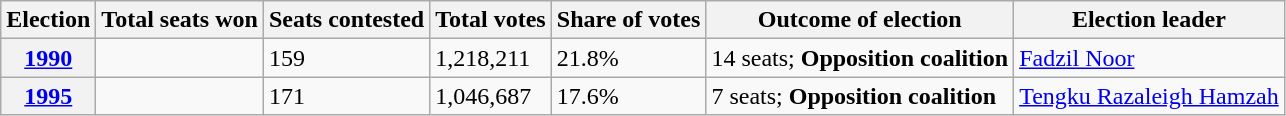<table class="wikitable">
<tr>
<th>Election</th>
<th>Total seats won</th>
<th>Seats contested</th>
<th>Total votes</th>
<th>Share of votes</th>
<th>Outcome of election</th>
<th>Election leader</th>
</tr>
<tr>
<th><a href='#'>1990</a></th>
<td></td>
<td>159</td>
<td>1,218,211</td>
<td>21.8%</td>
<td>14 seats; <strong>Opposition coalition</strong></td>
<td><a href='#'>Fadzil Noor</a></td>
</tr>
<tr>
<th><a href='#'>1995</a></th>
<td></td>
<td>171</td>
<td>1,046,687</td>
<td>17.6%</td>
<td>7 seats; <strong>Opposition coalition</strong></td>
<td><a href='#'>Tengku Razaleigh Hamzah</a></td>
</tr>
</table>
